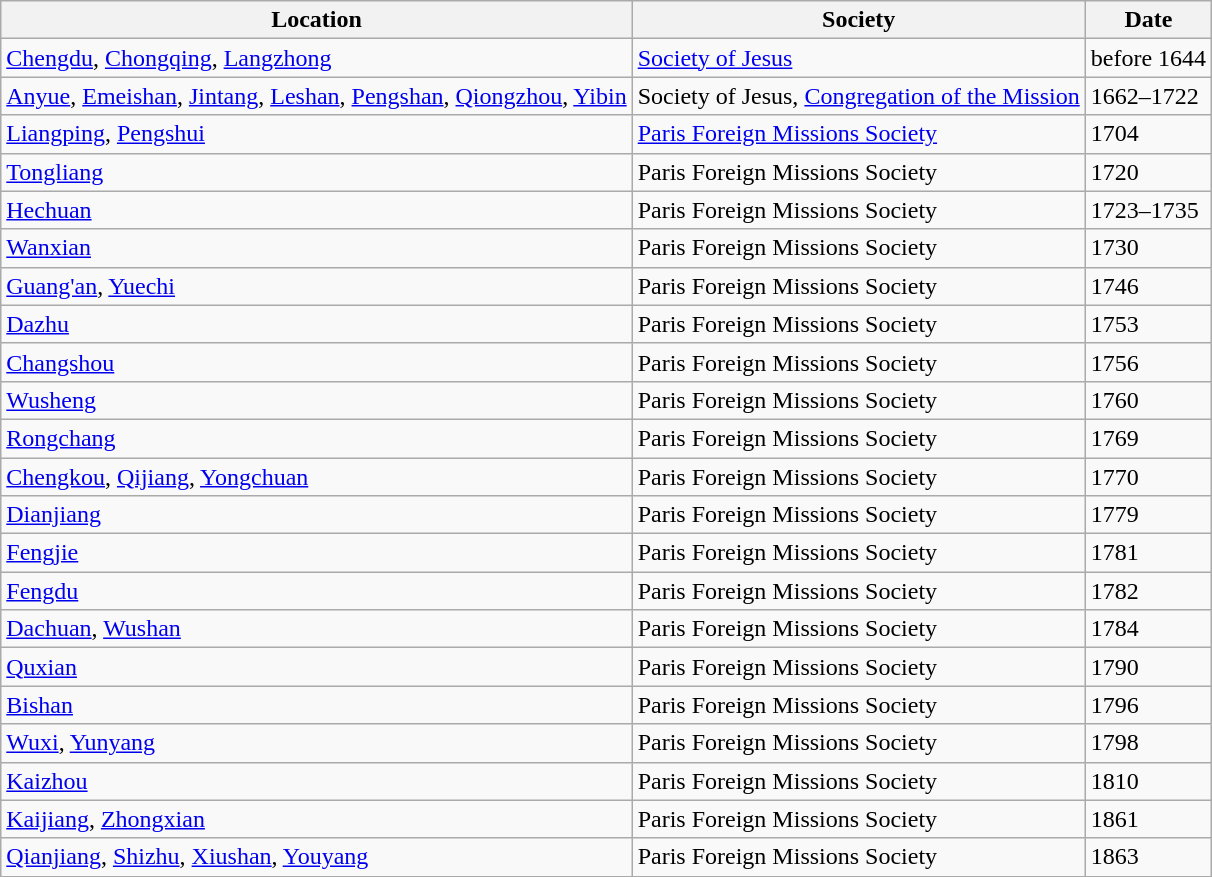<table class="wikitable">
<tr>
<th>Location</th>
<th>Society</th>
<th>Date</th>
</tr>
<tr>
<td><a href='#'>Chengdu</a>, <a href='#'>Chongqing</a>, <a href='#'>Langzhong</a></td>
<td><a href='#'>Society of Jesus</a></td>
<td>before 1644</td>
</tr>
<tr>
<td><a href='#'>Anyue</a>, <a href='#'>Emeishan</a>, <a href='#'>Jintang</a>, <a href='#'>Leshan</a>, <a href='#'>Pengshan</a>, <a href='#'>Qiongzhou</a>, <a href='#'>Yibin</a></td>
<td>Society of Jesus, <a href='#'>Congregation of the Mission</a></td>
<td>1662–1722</td>
</tr>
<tr>
<td><a href='#'>Liangping</a>, <a href='#'>Pengshui</a></td>
<td><a href='#'>Paris Foreign Missions Society</a></td>
<td>1704</td>
</tr>
<tr>
<td><a href='#'>Tongliang</a></td>
<td>Paris Foreign Missions Society</td>
<td>1720</td>
</tr>
<tr>
<td><a href='#'>Hechuan</a></td>
<td>Paris Foreign Missions Society</td>
<td>1723–1735</td>
</tr>
<tr>
<td><a href='#'>Wanxian</a></td>
<td>Paris Foreign Missions Society</td>
<td>1730</td>
</tr>
<tr>
<td><a href='#'>Guang'an</a>, <a href='#'>Yuechi</a></td>
<td>Paris Foreign Missions Society</td>
<td>1746</td>
</tr>
<tr>
<td><a href='#'>Dazhu</a></td>
<td>Paris Foreign Missions Society</td>
<td>1753</td>
</tr>
<tr>
<td><a href='#'>Changshou</a></td>
<td>Paris Foreign Missions Society</td>
<td>1756</td>
</tr>
<tr>
<td><a href='#'>Wusheng</a></td>
<td>Paris Foreign Missions Society</td>
<td>1760</td>
</tr>
<tr>
<td><a href='#'>Rongchang</a></td>
<td>Paris Foreign Missions Society</td>
<td>1769</td>
</tr>
<tr>
<td><a href='#'>Chengkou</a>, <a href='#'>Qijiang</a>, <a href='#'>Yongchuan</a></td>
<td>Paris Foreign Missions Society</td>
<td>1770</td>
</tr>
<tr>
<td><a href='#'>Dianjiang</a></td>
<td>Paris Foreign Missions Society</td>
<td>1779</td>
</tr>
<tr>
<td><a href='#'>Fengjie</a></td>
<td>Paris Foreign Missions Society</td>
<td>1781</td>
</tr>
<tr>
<td><a href='#'>Fengdu</a></td>
<td>Paris Foreign Missions Society</td>
<td>1782</td>
</tr>
<tr>
<td><a href='#'>Dachuan</a>, <a href='#'>Wushan</a></td>
<td>Paris Foreign Missions Society</td>
<td>1784</td>
</tr>
<tr>
<td><a href='#'>Quxian</a></td>
<td>Paris Foreign Missions Society</td>
<td>1790</td>
</tr>
<tr>
<td><a href='#'>Bishan</a></td>
<td>Paris Foreign Missions Society</td>
<td>1796</td>
</tr>
<tr>
<td><a href='#'>Wuxi</a>, <a href='#'>Yunyang</a></td>
<td>Paris Foreign Missions Society</td>
<td>1798</td>
</tr>
<tr>
<td><a href='#'>Kaizhou</a></td>
<td>Paris Foreign Missions Society</td>
<td>1810</td>
</tr>
<tr>
<td><a href='#'>Kaijiang</a>, <a href='#'>Zhongxian</a></td>
<td>Paris Foreign Missions Society</td>
<td>1861</td>
</tr>
<tr>
<td><a href='#'>Qianjiang</a>, <a href='#'>Shizhu</a>, <a href='#'>Xiushan</a>, <a href='#'>Youyang</a></td>
<td>Paris Foreign Missions Society</td>
<td>1863</td>
</tr>
</table>
